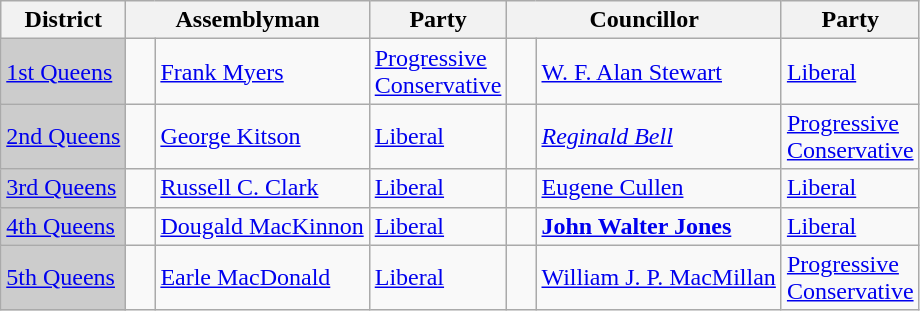<table class="wikitable">
<tr>
<th>District</th>
<th colspan="2">Assemblyman</th>
<th>Party</th>
<th colspan="2">Councillor</th>
<th>Party</th>
</tr>
<tr>
<td bgcolor="CCCCCC"><a href='#'>1st Queens</a></td>
<td>   </td>
<td><a href='#'>Frank Myers</a></td>
<td><a href='#'>Progressive <br> Conservative</a></td>
<td>   </td>
<td><a href='#'>W. F. Alan Stewart</a></td>
<td><a href='#'>Liberal</a></td>
</tr>
<tr>
<td bgcolor="CCCCCC"><a href='#'>2nd Queens</a></td>
<td>   </td>
<td><a href='#'>George Kitson</a></td>
<td><a href='#'>Liberal</a></td>
<td>   </td>
<td><em><a href='#'>Reginald Bell</a></em></td>
<td><a href='#'>Progressive <br> Conservative</a></td>
</tr>
<tr>
<td bgcolor="CCCCCC"><a href='#'>3rd Queens</a></td>
<td>   </td>
<td><a href='#'>Russell C. Clark</a></td>
<td><a href='#'>Liberal</a></td>
<td>   </td>
<td><a href='#'>Eugene Cullen</a></td>
<td><a href='#'>Liberal</a></td>
</tr>
<tr>
<td bgcolor="CCCCCC"><a href='#'>4th Queens</a></td>
<td>   </td>
<td><a href='#'>Dougald MacKinnon</a></td>
<td><a href='#'>Liberal</a></td>
<td>   </td>
<td><strong><a href='#'>John Walter Jones</a></strong></td>
<td><a href='#'>Liberal</a></td>
</tr>
<tr>
<td bgcolor="CCCCCC"><a href='#'>5th Queens</a></td>
<td>   </td>
<td><a href='#'>Earle MacDonald</a></td>
<td><a href='#'>Liberal</a></td>
<td>   </td>
<td><a href='#'>William J. P. MacMillan</a></td>
<td><a href='#'>Progressive <br> Conservative</a></td>
</tr>
</table>
